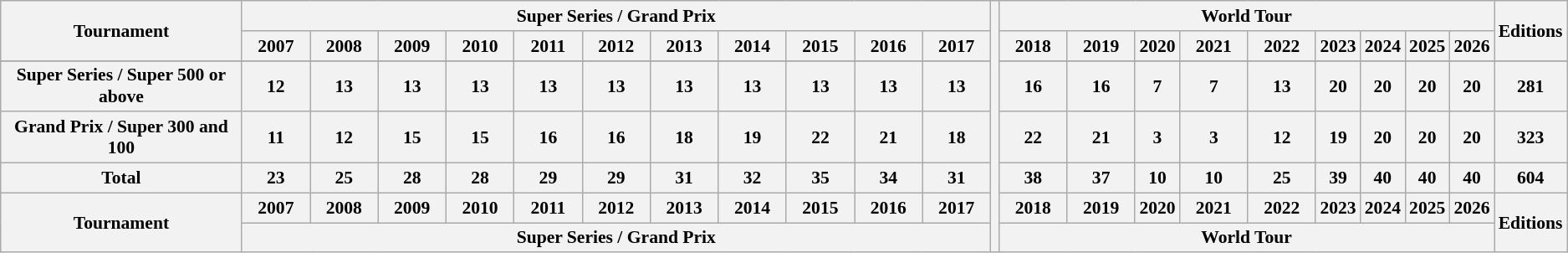<table class="nowrap wikitable" style="font-size:90%; text-align:center">
<tr>
<th rowspan="2" width="200">Tournament</th>
<th colspan="11">Super Series / Grand Prix</th>
<th rowspan="59"></th>
<th colspan="14">World Tour</th>
<th rowspan="2" width="50">Editions</th>
</tr>
<tr>
<th width="50">2007</th>
<th width="50">2008</th>
<th width="50">2009</th>
<th width="50">2010</th>
<th width="50">2011</th>
<th width="50">2012</th>
<th width="50">2013</th>
<th width="50">2014</th>
<th width="50">2015</th>
<th width="50">2016</th>
<th width="50">2017</th>
<th width="50">2018</th>
<th width="50">2019</th>
<th width="50" colspan="2">2020</th>
<th width="50">2021</th>
<th width="50">2022</th>
<th width="50" colspan="2">2023</th>
<th width="50" colspan="2">2024</th>
<th width="50" colspan="2">2025</th>
<th width="50" colspan="2">2026</th>
</tr>
<tr>
</tr>
<tr>
</tr>
<tr>
</tr>
<tr>
</tr>
<tr>
</tr>
<tr>
</tr>
<tr>
</tr>
<tr>
</tr>
<tr>
</tr>
<tr>
</tr>
<tr>
</tr>
<tr>
</tr>
<tr>
</tr>
<tr>
</tr>
<tr>
</tr>
<tr>
</tr>
<tr>
</tr>
<tr>
</tr>
<tr>
</tr>
<tr>
</tr>
<tr>
</tr>
<tr>
</tr>
<tr>
</tr>
<tr>
</tr>
<tr>
</tr>
<tr>
</tr>
<tr>
</tr>
<tr>
</tr>
<tr>
</tr>
<tr>
</tr>
<tr>
</tr>
<tr>
</tr>
<tr>
</tr>
<tr>
</tr>
<tr>
</tr>
<tr>
</tr>
<tr>
</tr>
<tr>
</tr>
<tr>
</tr>
<tr>
</tr>
<tr>
</tr>
<tr>
</tr>
<tr>
</tr>
<tr>
</tr>
<tr>
</tr>
<tr>
</tr>
<tr>
</tr>
<tr>
</tr>
<tr>
</tr>
<tr>
</tr>
<tr>
</tr>
<tr>
</tr>
<tr>
<th>Super Series / Super 500 or above</th>
<th>12</th>
<th>13</th>
<th>13</th>
<th>13</th>
<th>13</th>
<th>13</th>
<th>13</th>
<th>13</th>
<th>13</th>
<th>13</th>
<th>13</th>
<th>16</th>
<th>16</th>
<th colspan="2">7</th>
<th>7</th>
<th>13</th>
<th colspan="2">20</th>
<th colspan="2">20</th>
<th colspan="2">20</th>
<th colspan="2">20</th>
<th>281</th>
</tr>
<tr>
<th>Grand Prix / Super 300 and 100</th>
<th>11</th>
<th>12</th>
<th>15</th>
<th>15</th>
<th>16</th>
<th>16</th>
<th>18</th>
<th>19</th>
<th>22</th>
<th>21</th>
<th>18</th>
<th>22</th>
<th>21</th>
<th colspan="2">3</th>
<th>3</th>
<th>12</th>
<th colspan="2">19</th>
<th colspan="2">20</th>
<th colspan="2">20</th>
<th colspan="2">20</th>
<th>323</th>
</tr>
<tr>
<th>Total</th>
<th>23</th>
<th>25</th>
<th>28</th>
<th>28</th>
<th>29</th>
<th>29</th>
<th>31</th>
<th>32</th>
<th>35</th>
<th>34</th>
<th>31</th>
<th>38</th>
<th>37</th>
<th colspan="2">10</th>
<th>10</th>
<th>25</th>
<th colspan="2">39</th>
<th colspan="2">40</th>
<th colspan="2">40</th>
<th colspan="2">40</th>
<th>604</th>
</tr>
<tr>
<th rowspan="2">Tournament</th>
<th>2007</th>
<th>2008</th>
<th>2009</th>
<th>2010</th>
<th>2011</th>
<th>2012</th>
<th>2013</th>
<th>2014</th>
<th>2015</th>
<th>2016</th>
<th>2017</th>
<th>2018</th>
<th>2019</th>
<th colspan="2">2020</th>
<th>2021</th>
<th>2022</th>
<th colspan="2">2023</th>
<th colspan="2">2024</th>
<th colspan="2">2025</th>
<th colspan="2">2026</th>
<th rowspan="2">Editions</th>
</tr>
<tr>
<th colspan="11">Super Series / Grand Prix</th>
<th colspan="14">World Tour</th>
</tr>
</table>
